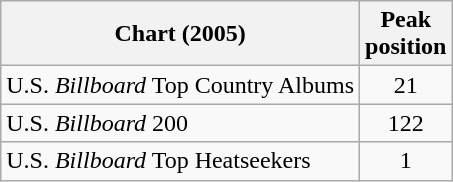<table class="wikitable">
<tr>
<th>Chart (2005)</th>
<th>Peak<br>position</th>
</tr>
<tr>
<td>U.S. <em>Billboard</em> Top Country Albums</td>
<td align="center">21</td>
</tr>
<tr>
<td>U.S. <em>Billboard</em> 200</td>
<td align="center">122</td>
</tr>
<tr>
<td>U.S. <em>Billboard</em> Top Heatseekers</td>
<td align="center">1</td>
</tr>
</table>
